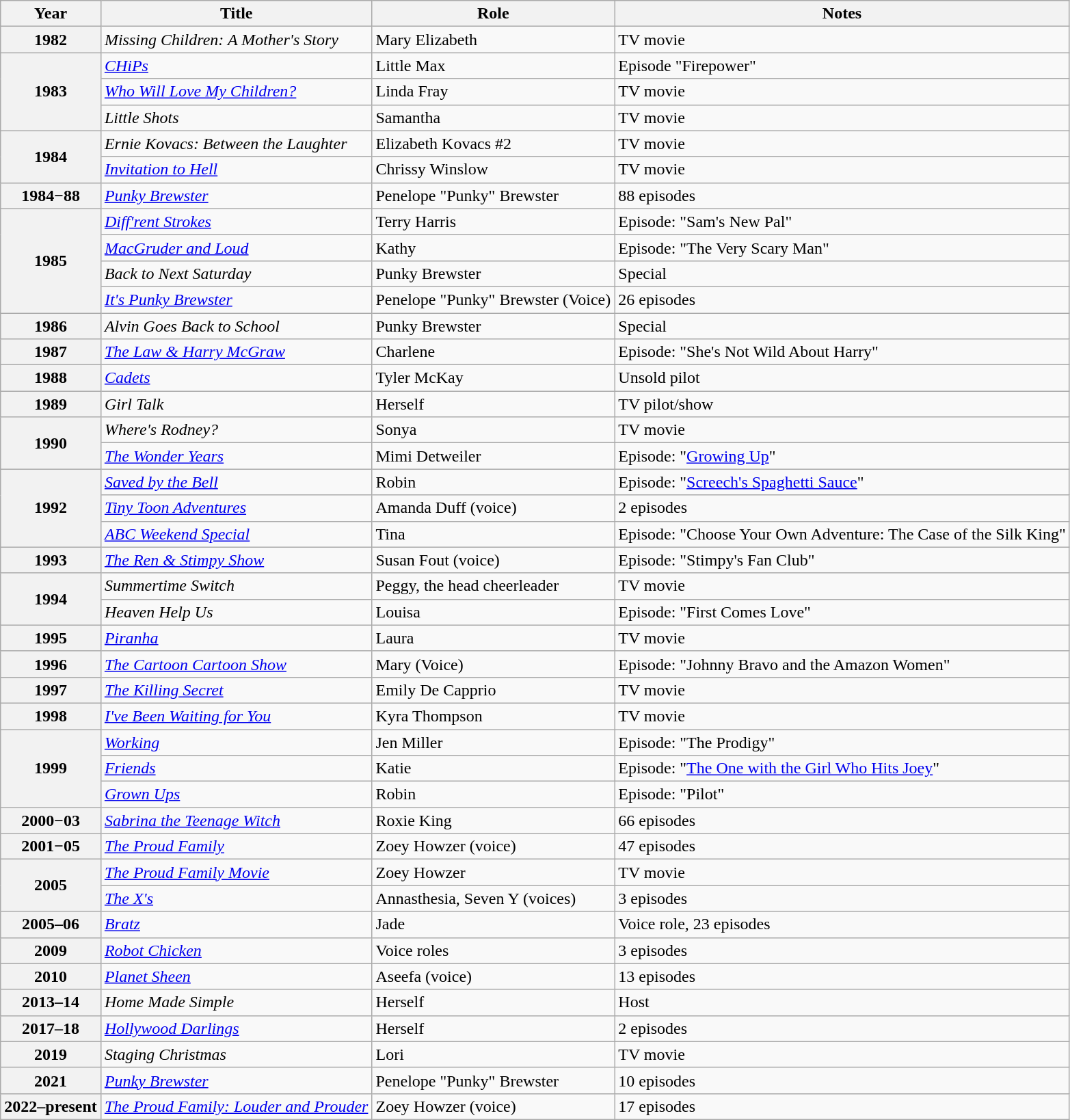<table class="wikitable plainrowheaders sortable">
<tr>
<th>Year</th>
<th>Title</th>
<th>Role</th>
<th class="unsortable">Notes</th>
</tr>
<tr>
<th scope="row">1982</th>
<td><em>Missing Children: A Mother's Story</em></td>
<td>Mary Elizabeth</td>
<td>TV movie</td>
</tr>
<tr>
<th scope="row" rowspan=3>1983</th>
<td><em><a href='#'>CHiPs</a></em></td>
<td>Little Max</td>
<td>Episode "Firepower"</td>
</tr>
<tr>
<td><em><a href='#'>Who Will Love My Children?</a></em></td>
<td>Linda Fray</td>
<td>TV movie</td>
</tr>
<tr>
<td><em>Little Shots</em></td>
<td>Samantha</td>
<td>TV movie</td>
</tr>
<tr>
<th scope="row" rowspan=2>1984</th>
<td><em>Ernie Kovacs: Between the Laughter</em></td>
<td>Elizabeth Kovacs #2</td>
<td>TV movie</td>
</tr>
<tr>
<td><em><a href='#'>Invitation to Hell</a></em></td>
<td>Chrissy Winslow</td>
<td>TV movie</td>
</tr>
<tr>
<th scope="row">1984−88</th>
<td><em><a href='#'>Punky Brewster</a></em></td>
<td>Penelope "Punky" Brewster</td>
<td>88 episodes</td>
</tr>
<tr>
<th scope="row" rowspan=4>1985</th>
<td><em><a href='#'>Diff'rent Strokes</a></em></td>
<td>Terry Harris</td>
<td>Episode: "Sam's New Pal"</td>
</tr>
<tr>
<td><em><a href='#'>MacGruder and Loud</a></em></td>
<td>Kathy</td>
<td>Episode: "The Very Scary Man"</td>
</tr>
<tr>
<td><em>Back to Next Saturday</em></td>
<td>Punky Brewster</td>
<td>Special</td>
</tr>
<tr>
<td><em><a href='#'>It's Punky Brewster</a></em></td>
<td>Penelope "Punky" Brewster (Voice)</td>
<td>26 episodes</td>
</tr>
<tr>
<th scope="row">1986</th>
<td><em>Alvin Goes Back to School</em></td>
<td>Punky Brewster</td>
<td>Special</td>
</tr>
<tr>
<th scope="row">1987</th>
<td><em><a href='#'>The Law & Harry McGraw</a></em></td>
<td>Charlene</td>
<td>Episode: "She's Not Wild About Harry"</td>
</tr>
<tr>
<th scope="row">1988</th>
<td><em><a href='#'>Cadets</a></em></td>
<td>Tyler McKay</td>
<td>Unsold pilot</td>
</tr>
<tr>
<th scope="row">1989</th>
<td><em>Girl Talk</em></td>
<td>Herself</td>
<td>TV pilot/show</td>
</tr>
<tr>
<th scope="row" rowspan=2>1990</th>
<td><em>Where's Rodney?</em></td>
<td>Sonya</td>
<td>TV movie</td>
</tr>
<tr>
<td><em><a href='#'>The Wonder Years</a></em></td>
<td>Mimi Detweiler</td>
<td>Episode: "<a href='#'>Growing Up</a>"</td>
</tr>
<tr>
<th scope="row" rowspan=3>1992</th>
<td><em><a href='#'>Saved by the Bell</a></em></td>
<td>Robin</td>
<td>Episode: "<a href='#'>Screech's Spaghetti Sauce</a>"</td>
</tr>
<tr>
<td><em><a href='#'>Tiny Toon Adventures</a></em></td>
<td>Amanda Duff (voice)</td>
<td>2 episodes</td>
</tr>
<tr>
<td><em><a href='#'>ABC Weekend Special</a></em></td>
<td>Tina</td>
<td>Episode: "Choose Your Own Adventure: The Case of the Silk King"</td>
</tr>
<tr>
<th scope="row">1993</th>
<td><em><a href='#'>The Ren & Stimpy Show</a></em></td>
<td>Susan Fout (voice)</td>
<td>Episode: "Stimpy's Fan Club"</td>
</tr>
<tr>
<th scope="row" rowspan=2>1994</th>
<td><em>Summertime Switch</em></td>
<td>Peggy, the head cheerleader</td>
<td>TV movie</td>
</tr>
<tr>
<td><em>Heaven Help Us</em></td>
<td>Louisa</td>
<td>Episode: "First Comes Love"</td>
</tr>
<tr>
<th scope="row">1995</th>
<td><em><a href='#'>Piranha</a></em></td>
<td>Laura</td>
<td>TV movie</td>
</tr>
<tr>
<th scope="row">1996</th>
<td><em><a href='#'>The Cartoon Cartoon Show</a></em></td>
<td>Mary (Voice)</td>
<td>Episode: "Johnny Bravo and the Amazon Women"</td>
</tr>
<tr>
<th scope="row">1997</th>
<td><em><a href='#'>The Killing Secret</a></em></td>
<td>Emily De Capprio</td>
<td>TV movie</td>
</tr>
<tr>
<th scope="row">1998</th>
<td><em><a href='#'>I've Been Waiting for You</a></em></td>
<td>Kyra Thompson</td>
<td>TV movie</td>
</tr>
<tr>
<th scope="row" rowspan=3>1999</th>
<td><em><a href='#'>Working</a></em></td>
<td>Jen Miller</td>
<td>Episode: "The Prodigy"</td>
</tr>
<tr>
<td><em><a href='#'>Friends</a></em></td>
<td>Katie</td>
<td>Episode: "<a href='#'>The One with the Girl Who Hits Joey</a>"</td>
</tr>
<tr>
<td><em><a href='#'>Grown Ups</a></em></td>
<td>Robin</td>
<td>Episode: "Pilot"</td>
</tr>
<tr>
<th scope="row">2000−03</th>
<td><em><a href='#'>Sabrina the Teenage Witch</a></em></td>
<td>Roxie King</td>
<td>66 episodes</td>
</tr>
<tr>
<th scope="row">2001−05</th>
<td><em><a href='#'>The Proud Family</a></em></td>
<td>Zoey Howzer (voice)</td>
<td>47 episodes</td>
</tr>
<tr>
<th scope="row" rowspan=2>2005</th>
<td><em><a href='#'>The Proud Family Movie</a></em></td>
<td>Zoey Howzer</td>
<td>TV movie</td>
</tr>
<tr>
<td><em><a href='#'>The X's</a></em></td>
<td>Annasthesia, Seven Y (voices)</td>
<td>3 episodes</td>
</tr>
<tr>
<th scope="row">2005–06</th>
<td><em><a href='#'>Bratz</a></em></td>
<td>Jade</td>
<td>Voice role, 23 episodes</td>
</tr>
<tr>
<th scope="row">2009</th>
<td><em><a href='#'>Robot Chicken</a></em></td>
<td>Voice roles</td>
<td>3 episodes</td>
</tr>
<tr>
<th scope="row">2010</th>
<td><em><a href='#'>Planet Sheen</a></em></td>
<td>Aseefa (voice)</td>
<td>13 episodes</td>
</tr>
<tr>
<th scope="row">2013–14</th>
<td><em>Home Made Simple</em></td>
<td>Herself</td>
<td>Host</td>
</tr>
<tr>
<th scope="row">2017–18</th>
<td><em><a href='#'>Hollywood Darlings</a></em></td>
<td>Herself</td>
<td>2 episodes</td>
</tr>
<tr>
<th scope="row">2019</th>
<td><em>Staging Christmas</em></td>
<td>Lori</td>
<td>TV movie</td>
</tr>
<tr>
<th scope="row">2021</th>
<td><em><a href='#'>Punky Brewster</a></em></td>
<td>Penelope "Punky" Brewster</td>
<td>10 episodes</td>
</tr>
<tr>
<th scope="row">2022–present</th>
<td><em><a href='#'>The Proud Family: Louder and Prouder</a></em></td>
<td>Zoey Howzer (voice)</td>
<td>17 episodes</td>
</tr>
</table>
